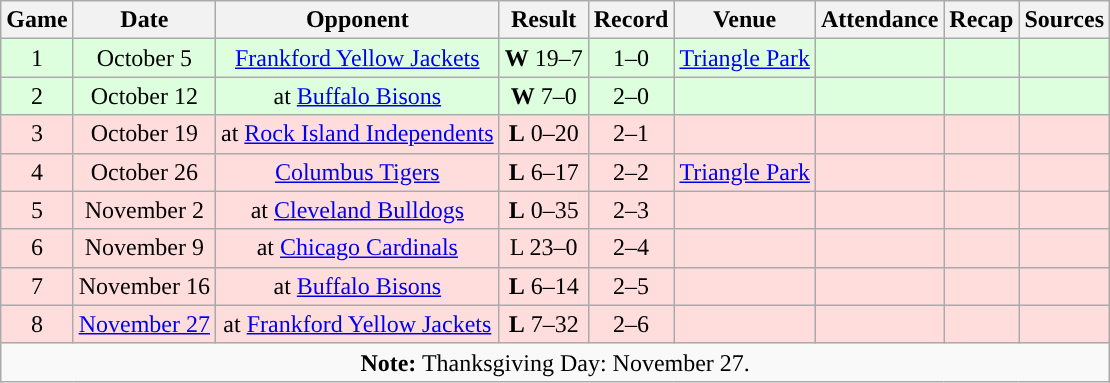<table class="wikitable" style="text-align:center">
<tr>
<th>Game</th>
<th>Date</th>
<th>Opponent</th>
<th>Result</th>
<th>Record</th>
<th>Venue</th>
<th>Attendance</th>
<th>Recap</th>
<th>Sources</th>
</tr>
<tr style="background: #ddffdd;">
<td>1</td>
<td>October 5</td>
<td><a href='#'>Frankford Yellow Jackets</a></td>
<td><strong>W</strong> 19–7</td>
<td>1–0</td>
<td><a href='#'>Triangle Park</a></td>
<td></td>
<td></td>
<td></td>
</tr>
<tr style="background: #ddffdd;">
<td>2</td>
<td>October 12</td>
<td>at <a href='#'>Buffalo Bisons</a></td>
<td><strong>W</strong> 7–0</td>
<td>2–0</td>
<td></td>
<td></td>
<td></td>
<td></td>
</tr>
<tr style="background: #ffdddd;">
<td>3</td>
<td>October 19</td>
<td>at <a href='#'>Rock Island Independents</a></td>
<td><strong>L</strong> 0–20</td>
<td>2–1</td>
<td></td>
<td></td>
<td></td>
<td></td>
</tr>
<tr style="background: #ffdddd;">
<td>4</td>
<td>October 26</td>
<td><a href='#'>Columbus Tigers</a></td>
<td><strong>L</strong> 6–17</td>
<td>2–2</td>
<td><a href='#'>Triangle Park</a></td>
<td></td>
<td></td>
<td></td>
</tr>
<tr style="background: #ffdddd;">
<td>5</td>
<td>November 2</td>
<td>at <a href='#'>Cleveland Bulldogs</a></td>
<td><strong>L</strong> 0–35</td>
<td>2–3</td>
<td></td>
<td></td>
<td></td>
<td></td>
</tr>
<tr style="background: #ffdddd;">
<td>6</td>
<td>November 9</td>
<td>at <a href='#'>Chicago Cardinals</a></td>
<td>L 23–0</td>
<td>2–4</td>
<td></td>
<td></td>
<td></td>
<td></td>
</tr>
<tr style="background: #ffdddd;">
<td>7</td>
<td>November 16</td>
<td>at <a href='#'>Buffalo Bisons</a></td>
<td><strong>L</strong> 6–14</td>
<td>2–5</td>
<td></td>
<td></td>
<td></td>
<td></td>
</tr>
<tr style="background: #ffdddd;">
<td>8</td>
<td><a href='#'>November 27</a></td>
<td>at <a href='#'>Frankford Yellow Jackets</a></td>
<td><strong>L</strong> 7–32</td>
<td>2–6</td>
<td></td>
<td></td>
<td></td>
<td></td>
</tr>
<tr>
<td colspan="10"><strong>Note:</strong> Thanksgiving Day: November 27.</td>
</tr>
</table>
